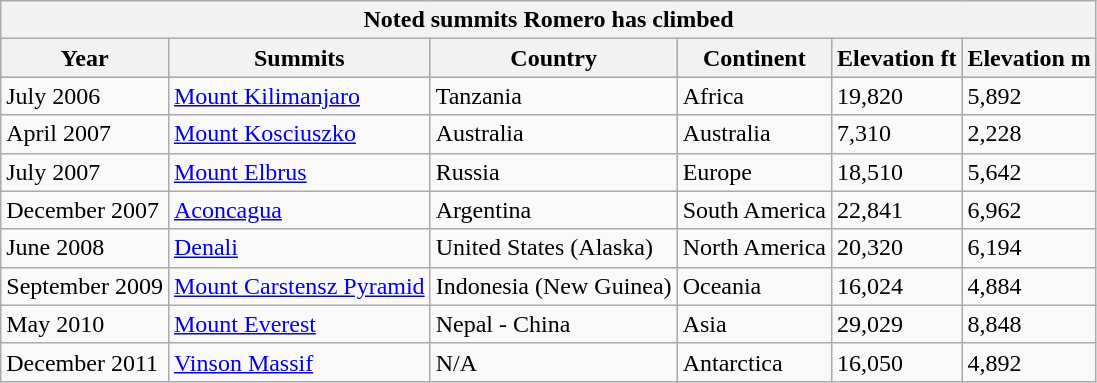<table class="wikitable">
<tr>
<th colspan="6" style="background: Light Steel Blue;">Noted summits Romero has climbed</th>
</tr>
<tr bgcolor="#CCCCCC" align="center">
<th>Year</th>
<th>Summits</th>
<th>Country</th>
<th>Continent</th>
<th>Elevation ft</th>
<th>Elevation m</th>
</tr>
<tr>
<td>July 2006</td>
<td><a href='#'>Mount Kilimanjaro</a></td>
<td>Tanzania</td>
<td>Africa</td>
<td>19,820</td>
<td>5,892</td>
</tr>
<tr>
<td>April 2007</td>
<td><a href='#'>Mount Kosciuszko</a></td>
<td>Australia</td>
<td>Australia</td>
<td>7,310</td>
<td>2,228</td>
</tr>
<tr>
<td>July 2007</td>
<td><a href='#'>Mount Elbrus</a></td>
<td>Russia</td>
<td>Europe</td>
<td>18,510</td>
<td>5,642</td>
</tr>
<tr>
<td>December 2007</td>
<td><a href='#'>Aconcagua</a></td>
<td>Argentina</td>
<td>South America</td>
<td>22,841</td>
<td>6,962</td>
</tr>
<tr>
<td>June 2008</td>
<td><a href='#'>Denali</a></td>
<td>United States (Alaska)</td>
<td>North America</td>
<td>20,320</td>
<td>6,194</td>
</tr>
<tr>
<td>September 2009</td>
<td><a href='#'>Mount Carstensz Pyramid</a></td>
<td>Indonesia (New Guinea)</td>
<td>Oceania</td>
<td>16,024</td>
<td>4,884</td>
</tr>
<tr>
<td>May 2010</td>
<td><a href='#'>Mount Everest</a></td>
<td>Nepal - China</td>
<td>Asia</td>
<td>29,029</td>
<td>8,848</td>
</tr>
<tr>
<td>December 2011</td>
<td><a href='#'>Vinson Massif</a></td>
<td>N/A</td>
<td>Antarctica</td>
<td>16,050</td>
<td>4,892</td>
</tr>
</table>
